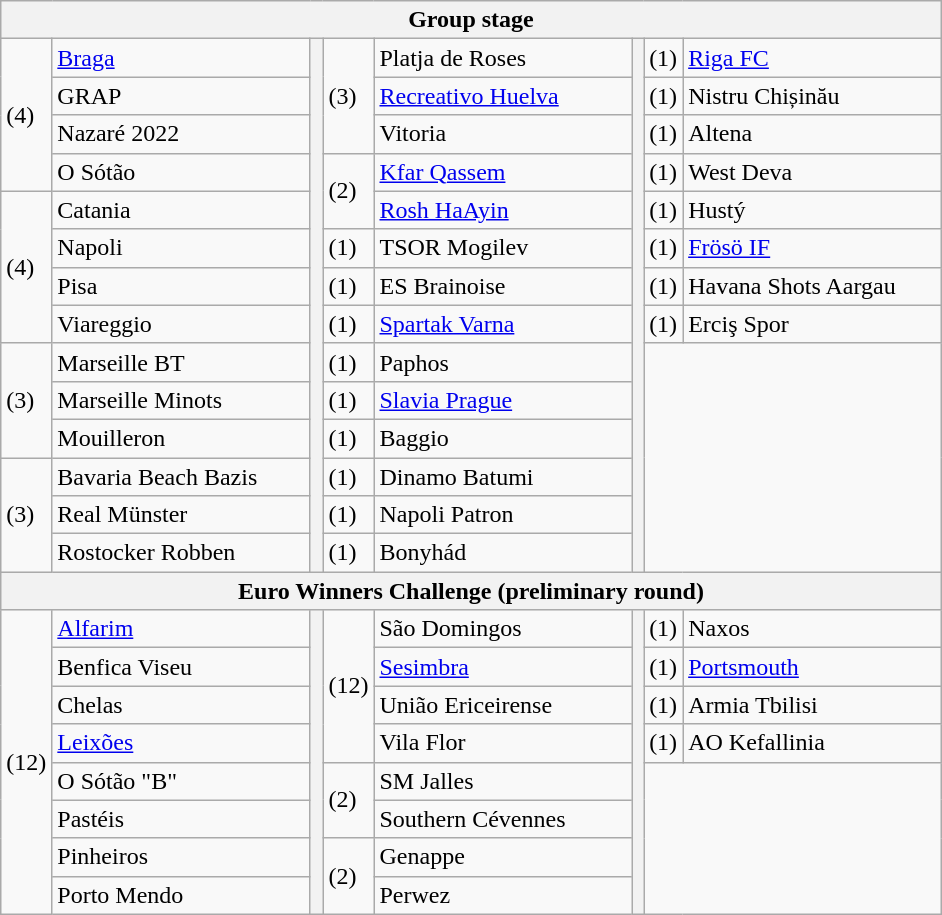<table class="wikitable" style="white-space: nowrap">
<tr>
<th colspan="8">Group stage</th>
</tr>
<tr>
<td rowspan="4"> (4)</td>
<td width="165"><a href='#'>Braga</a></td>
<th rowspan="14" width="1"></th>
<td rowspan="3"> (3)</td>
<td width="165">Platja de Roses</td>
<th rowspan="14"></th>
<td> (1)</td>
<td width="165"><a href='#'>Riga FC</a></td>
</tr>
<tr>
<td>GRAP</td>
<td><a href='#'>Recreativo Huelva</a></td>
<td> (1)</td>
<td>Nistru Chișinău</td>
</tr>
<tr>
<td>Nazaré 2022</td>
<td>Vitoria</td>
<td> (1)</td>
<td>Altena</td>
</tr>
<tr>
<td>O Sótão </td>
<td rowspan="2"> (2)</td>
<td><a href='#'>Kfar Qassem</a> </td>
<td> (1)</td>
<td>West Deva</td>
</tr>
<tr>
<td rowspan="4"> (4)</td>
<td>Catania</td>
<td><a href='#'>Rosh HaAyin</a></td>
<td> (1)</td>
<td>Hustý</td>
</tr>
<tr>
<td>Napoli</td>
<td> (1)</td>
<td>TSOR Mogilev</td>
<td> (1)</td>
<td><a href='#'>Frösö IF</a></td>
</tr>
<tr>
<td>Pisa</td>
<td> (1)</td>
<td>ES Brainoise</td>
<td> (1)</td>
<td>Havana Shots Aargau</td>
</tr>
<tr>
<td>Viareggio</td>
<td> (1)</td>
<td><a href='#'>Spartak Varna</a></td>
<td> (1)</td>
<td>Erciş Spor</td>
</tr>
<tr>
<td rowspan="3"> (3)</td>
<td>Marseille BT</td>
<td> (1)</td>
<td>Paphos</td>
<td colspan="2" rowspan="6"></td>
</tr>
<tr>
<td>Marseille Minots</td>
<td> (1)</td>
<td><a href='#'>Slavia Prague</a></td>
</tr>
<tr>
<td>Mouilleron</td>
<td> (1)</td>
<td>Baggio</td>
</tr>
<tr>
<td rowspan="3"> (3)</td>
<td>Bavaria Beach Bazis</td>
<td> (1)</td>
<td>Dinamo Batumi</td>
</tr>
<tr>
<td>Real Münster</td>
<td> (1)</td>
<td>Napoli Patron</td>
</tr>
<tr>
<td>Rostocker Robben</td>
<td> (1)</td>
<td>Bonyhád</td>
</tr>
<tr>
<th colspan="8">Euro Winners Challenge (preliminary round)</th>
</tr>
<tr>
<td rowspan="8"> (12) <small></small></td>
<td><a href='#'>Alfarim</a></td>
<th rowspan="8"></th>
<td rowspan="4"> (12) <small></small></td>
<td>São Domingos</td>
<th rowspan="8"></th>
<td> (1)</td>
<td>Naxos</td>
</tr>
<tr>
<td>Benfica Viseu</td>
<td><a href='#'>Sesimbra</a></td>
<td> (1)</td>
<td><a href='#'>Portsmouth</a></td>
</tr>
<tr>
<td>Chelas</td>
<td>União Ericeirense</td>
<td> (1)</td>
<td>Armia Tbilisi</td>
</tr>
<tr>
<td><a href='#'>Leixões</a></td>
<td>Vila Flor</td>
<td> (1)</td>
<td>AO Kefallinia</td>
</tr>
<tr>
<td>O Sótão "B"</td>
<td rowspan="2"> (2)</td>
<td>SM Jalles</td>
<td colspan="2" rowspan="4"></td>
</tr>
<tr>
<td>Pastéis</td>
<td>Southern Cévennes</td>
</tr>
<tr>
<td>Pinheiros</td>
<td rowspan="2"> (2)</td>
<td>Genappe</td>
</tr>
<tr>
<td>Porto Mendo</td>
<td>Perwez</td>
</tr>
</table>
